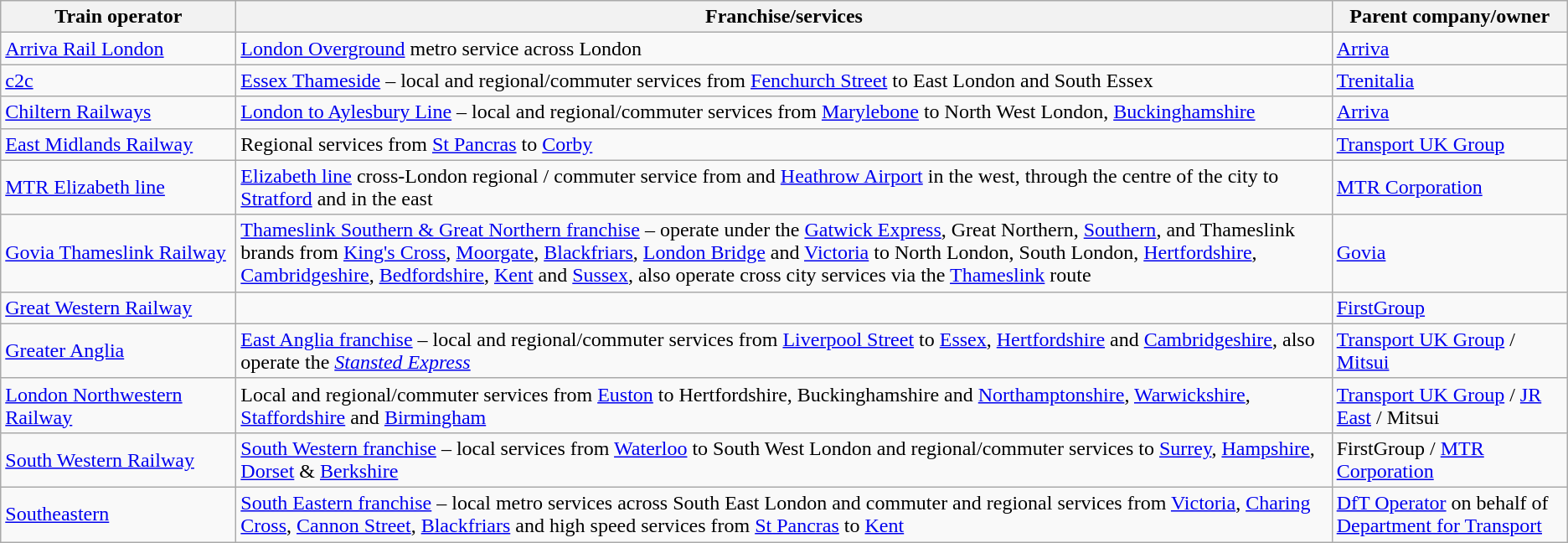<table class="wikitable sortable">
<tr>
<th width=180pt>Train operator</th>
<th>Franchise/services</th>
<th width=180pt>Parent company/owner</th>
</tr>
<tr>
<td><a href='#'>Arriva Rail London</a></td>
<td><a href='#'>London Overground</a> metro service across London</td>
<td><a href='#'>Arriva</a></td>
</tr>
<tr>
<td><a href='#'>c2c</a></td>
<td><a href='#'>Essex Thameside</a> – local and regional/commuter services from <a href='#'>Fenchurch Street</a> to East London and South Essex</td>
<td><a href='#'>Trenitalia</a></td>
</tr>
<tr>
<td><a href='#'>Chiltern Railways</a></td>
<td><a href='#'>London to Aylesbury Line</a> – local and regional/commuter services from <a href='#'>Marylebone</a> to North West London, <a href='#'>Buckinghamshire</a></td>
<td><a href='#'>Arriva</a></td>
</tr>
<tr>
<td><a href='#'>East Midlands Railway</a></td>
<td>Regional services from <a href='#'>St Pancras</a> to <a href='#'>Corby</a></td>
<td><a href='#'>Transport UK Group</a></td>
</tr>
<tr>
<td><a href='#'>MTR Elizabeth line</a></td>
<td><a href='#'>Elizabeth line</a> cross-London regional / commuter service from  and <a href='#'>Heathrow Airport</a> in the west, through the centre of the city to <a href='#'>Stratford</a> and  in the east</td>
<td><a href='#'>MTR Corporation</a></td>
</tr>
<tr>
<td><a href='#'>Govia Thameslink Railway</a></td>
<td><a href='#'>Thameslink Southern & Great Northern franchise</a> – operate under the <a href='#'>Gatwick Express</a>, Great Northern, <a href='#'>Southern</a>, and Thameslink brands from <a href='#'>King's Cross</a>, <a href='#'>Moorgate</a>, <a href='#'>Blackfriars</a>, <a href='#'>London Bridge</a> and <a href='#'>Victoria</a> to North London, South London, <a href='#'>Hertfordshire</a>, <a href='#'>Cambridgeshire</a>, <a href='#'>Bedfordshire</a>, <a href='#'>Kent</a> and <a href='#'>Sussex</a>, also operate cross city services via the <a href='#'>Thameslink</a> route</td>
<td><a href='#'>Govia</a></td>
</tr>
<tr>
<td><a href='#'>Great Western Railway</a></td>
<td></td>
<td><a href='#'>FirstGroup</a></td>
</tr>
<tr>
<td><a href='#'>Greater Anglia</a></td>
<td><a href='#'>East Anglia franchise</a> – local and regional/commuter services from <a href='#'>Liverpool Street</a> to <a href='#'>Essex</a>, <a href='#'>Hertfordshire</a> and <a href='#'>Cambridgeshire</a>, also operate the <em><a href='#'>Stansted Express</a></em></td>
<td><a href='#'>Transport UK Group</a> / <a href='#'>Mitsui</a></td>
</tr>
<tr>
<td><a href='#'>London Northwestern Railway</a></td>
<td>Local and regional/commuter services from <a href='#'>Euston</a> to Hertfordshire, Buckinghamshire and <a href='#'>Northamptonshire</a>, <a href='#'>Warwickshire</a>, <a href='#'>Staffordshire</a> and <a href='#'>Birmingham</a></td>
<td><a href='#'>Transport UK Group</a> / <a href='#'>JR East</a> / Mitsui</td>
</tr>
<tr>
<td><a href='#'>South Western Railway</a></td>
<td><a href='#'>South Western franchise</a> – local services from <a href='#'>Waterloo</a> to South West London and regional/commuter services to <a href='#'>Surrey</a>, <a href='#'>Hampshire</a>, <a href='#'>Dorset</a> & <a href='#'>Berkshire</a></td>
<td>FirstGroup / <a href='#'>MTR Corporation</a></td>
</tr>
<tr>
<td><a href='#'>Southeastern</a></td>
<td><a href='#'>South Eastern franchise</a> – local metro services across South East London and commuter and regional services from <a href='#'>Victoria</a>, <a href='#'>Charing Cross</a>, <a href='#'>Cannon Street</a>, <a href='#'>Blackfriars</a> and high speed services from <a href='#'>St Pancras</a> to <a href='#'>Kent</a></td>
<td><a href='#'>DfT Operator</a> on behalf of <a href='#'>Department for Transport</a></td>
</tr>
</table>
